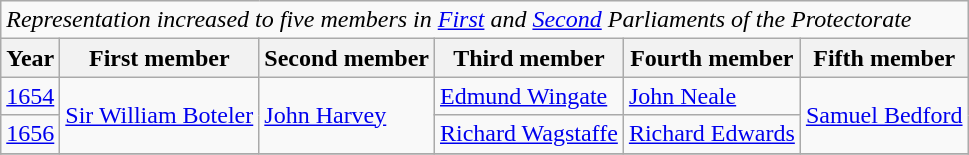<table | class="wikitable">
<tr>
<td colspan="6"><em>Representation increased to five members in <a href='#'>First</a> and <a href='#'>Second</a> Parliaments of the Protectorate</em></td>
</tr>
<tr>
<th>Year</th>
<th>First member</th>
<th>Second member</th>
<th>Third member</th>
<th>Fourth member</th>
<th>Fifth member</th>
</tr>
<tr>
<td><a href='#'>1654</a></td>
<td rowspan="2"><a href='#'>Sir William Boteler</a></td>
<td rowspan="2"><a href='#'>John Harvey</a></td>
<td><a href='#'>Edmund Wingate</a></td>
<td><a href='#'>John Neale</a></td>
<td rowspan="2"><a href='#'>Samuel Bedford</a></td>
</tr>
<tr>
<td><a href='#'>1656</a></td>
<td><a href='#'>Richard Wagstaffe</a></td>
<td><a href='#'>Richard Edwards</a></td>
</tr>
<tr>
</tr>
</table>
